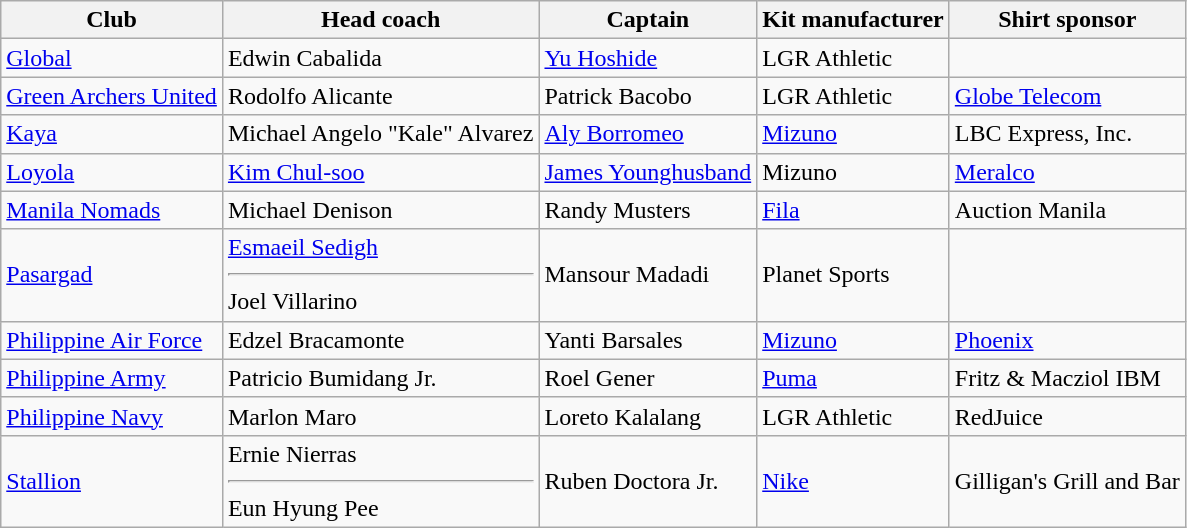<table class="wikitable sortable">
<tr>
<th>Club</th>
<th>Head coach</th>
<th>Captain</th>
<th>Kit manufacturer</th>
<th>Shirt sponsor</th>
</tr>
<tr>
<td><a href='#'>Global</a></td>
<td> Edwin Cabalida</td>
<td> <a href='#'>Yu Hoshide</a></td>
<td>LGR Athletic</td>
<td></td>
</tr>
<tr>
<td><a href='#'>Green Archers United</a></td>
<td> Rodolfo Alicante</td>
<td> Patrick Bacobo</td>
<td>LGR Athletic</td>
<td><a href='#'>Globe Telecom</a></td>
</tr>
<tr>
<td><a href='#'>Kaya</a></td>
<td> Michael Angelo "Kale" Alvarez</td>
<td> <a href='#'>Aly Borromeo</a></td>
<td><a href='#'>Mizuno</a></td>
<td>LBC Express, Inc.</td>
</tr>
<tr>
<td><a href='#'>Loyola</a></td>
<td> <a href='#'>Kim Chul-soo</a></td>
<td> <a href='#'>James Younghusband</a></td>
<td>Mizuno</td>
<td><a href='#'>Meralco</a></td>
</tr>
<tr>
<td><a href='#'>Manila Nomads</a></td>
<td> Michael Denison</td>
<td> Randy Musters</td>
<td><a href='#'>Fila</a></td>
<td>Auction Manila</td>
</tr>
<tr>
<td><a href='#'>Pasargad</a></td>
<td> <a href='#'>Esmaeil Sedigh</a> <hr>  Joel Villarino</td>
<td> Mansour Madadi</td>
<td>Planet Sports</td>
<td></td>
</tr>
<tr>
<td><a href='#'>Philippine Air Force</a></td>
<td> Edzel Bracamonte</td>
<td> Yanti Barsales</td>
<td><a href='#'>Mizuno</a></td>
<td><a href='#'>Phoenix</a></td>
</tr>
<tr>
<td><a href='#'>Philippine Army</a></td>
<td> Patricio Bumidang Jr.</td>
<td> Roel Gener</td>
<td><a href='#'>Puma</a></td>
<td>Fritz & Macziol IBM</td>
</tr>
<tr>
<td><a href='#'>Philippine Navy</a></td>
<td> Marlon Maro</td>
<td> Loreto Kalalang</td>
<td>LGR Athletic</td>
<td>RedJuice</td>
</tr>
<tr>
<td><a href='#'>Stallion</a></td>
<td> Ernie Nierras <hr>  Eun Hyung Pee</td>
<td> Ruben Doctora Jr.</td>
<td><a href='#'>Nike</a></td>
<td>Gilligan's Grill and Bar</td>
</tr>
</table>
